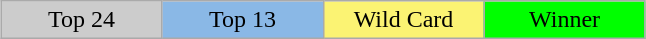<table class="wikitable" style="margin:1em auto; text-align:center;">
<tr>
<td style="background:#ccc; width:100px;">Top 24</td>
<td style="background:#8ab8e6; width:100px;">Top 13</td>
<td style="background:#fbf373; width:100px;">Wild Card</td>
<td style="background:lime; width:100px;">Winner</td>
</tr>
</table>
